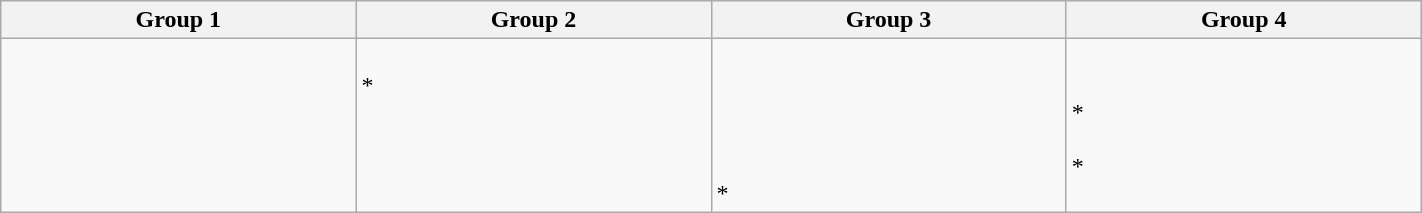<table class="wikitable" width=75%>
<tr>
<th width=25%>Group 1</th>
<th width=25%>Group 2</th>
<th width=25%>Group 3</th>
<th width=25%>Group 4</th>
</tr>
<tr>
<td valign=top><br><br>
<br>
<br>
<br>
<br>
</td>
<td valign=top><br><s></s> *<br>
<br>
<br>
<br>
<br>
</td>
<td valign=top><br><br>
<br>
<br>
<br>
<s></s> *<br>
</td>
<td valign=top><br><br>
<s></s> *<br>
<br>
<s></s> *<br>
<br>
</td>
</tr>
</table>
